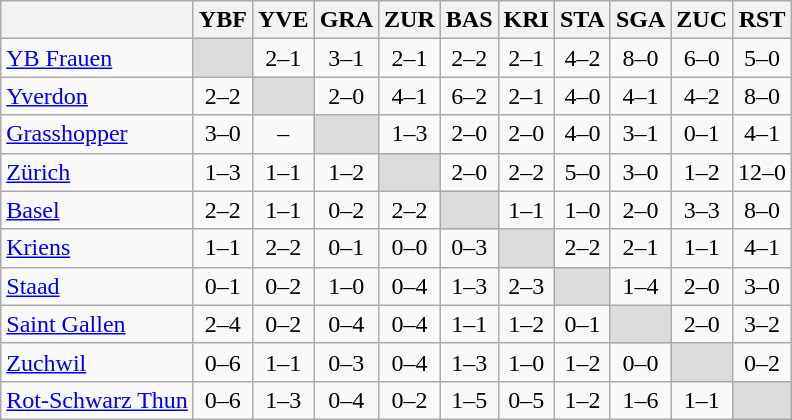<table class="wikitable" style="text-align: center;">
<tr>
<th></th>
<th>YBF</th>
<th>YVE</th>
<th>GRA</th>
<th>ZUR</th>
<th>BAS</th>
<th>KRI</th>
<th>STA</th>
<th>SGA</th>
<th>ZUC</th>
<th>RST</th>
</tr>
<tr>
<td align="left"><a href='#'>YB Frauen</a></td>
<td bgcolor="#DCDCDC"></td>
<td>2–1</td>
<td>3–1</td>
<td>2–1</td>
<td>2–2</td>
<td>2–1</td>
<td>4–2</td>
<td>8–0</td>
<td>6–0</td>
<td>5–0</td>
</tr>
<tr>
<td align="left"><a href='#'>Yverdon</a></td>
<td>2–2</td>
<td bgcolor="#DCDCDC"></td>
<td>2–0</td>
<td>4–1</td>
<td>6–2</td>
<td>2–1</td>
<td>4–0</td>
<td>4–1</td>
<td>4–2</td>
<td>8–0</td>
</tr>
<tr>
<td align="left"><a href='#'>Grasshopper</a></td>
<td>3–0</td>
<td>–</td>
<td bgcolor="#DCDCDC"></td>
<td>1–3</td>
<td>2–0</td>
<td>2–0</td>
<td>4–0</td>
<td>3–1</td>
<td>0–1</td>
<td>4–1</td>
</tr>
<tr>
<td align="left"><a href='#'>Zürich</a></td>
<td>1–3</td>
<td>1–1</td>
<td>1–2</td>
<td bgcolor="#DCDCDC"></td>
<td>2–0</td>
<td>2–2</td>
<td>5–0</td>
<td>3–0</td>
<td>1–2</td>
<td>12–0</td>
</tr>
<tr>
<td align="left"><a href='#'>Basel</a></td>
<td>2–2</td>
<td>1–1</td>
<td>0–2</td>
<td>2–2</td>
<td bgcolor="#DCDCDC"></td>
<td>1–1</td>
<td>1–0</td>
<td>2–0</td>
<td>3–3</td>
<td>8–0</td>
</tr>
<tr>
<td align="left"><a href='#'>Kriens</a></td>
<td>1–1</td>
<td>2–2</td>
<td>0–1</td>
<td>0–0</td>
<td>0–3</td>
<td bgcolor="#DCDCDC"></td>
<td>2–2</td>
<td>2–1</td>
<td>1–1</td>
<td>4–1</td>
</tr>
<tr>
<td align="left"><a href='#'>Staad</a></td>
<td>0–1</td>
<td>0–2</td>
<td>1–0</td>
<td>0–4</td>
<td>1–3</td>
<td>2–3</td>
<td bgcolor="#DCDCDC"></td>
<td>1–4</td>
<td>2–0</td>
<td>3–0</td>
</tr>
<tr>
<td align="left"><a href='#'>Saint Gallen</a></td>
<td>2–4</td>
<td>0–2</td>
<td>0–4</td>
<td>0–4</td>
<td>1–1</td>
<td>1–2</td>
<td>0–1</td>
<td bgcolor="#DCDCDC"></td>
<td>2–0</td>
<td>3–2</td>
</tr>
<tr>
<td align="left"><a href='#'>Zuchwil</a></td>
<td>0–6</td>
<td>1–1</td>
<td>0–3</td>
<td>0–4</td>
<td>1–3</td>
<td>1–0</td>
<td>1–2</td>
<td>0–0</td>
<td bgcolor="#DCDCDC"></td>
<td>0–2</td>
</tr>
<tr>
<td align="left"><a href='#'>Rot-Schwarz Thun</a></td>
<td>0–6</td>
<td>1–3</td>
<td>0–4</td>
<td>0–2</td>
<td>1–5</td>
<td>0–5</td>
<td>1–2</td>
<td>1–6</td>
<td>1–1</td>
<td bgcolor="#DCDCDC"></td>
</tr>
</table>
